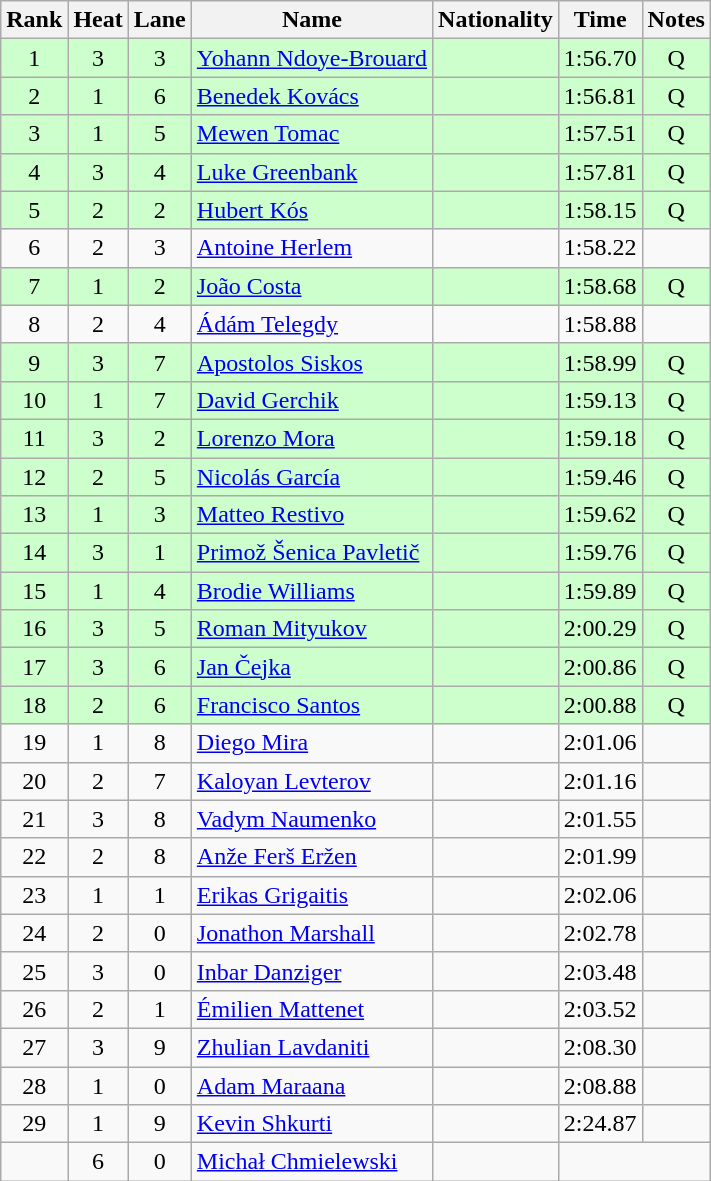<table class="wikitable sortable" style="text-align:center">
<tr>
<th>Rank</th>
<th>Heat</th>
<th>Lane</th>
<th>Name</th>
<th>Nationality</th>
<th>Time</th>
<th>Notes</th>
</tr>
<tr bgcolor=ccffcc>
<td>1</td>
<td>3</td>
<td>3</td>
<td align=left><a href='#'>Yohann Ndoye-Brouard</a></td>
<td align=left></td>
<td>1:56.70</td>
<td>Q</td>
</tr>
<tr bgcolor=ccffcc>
<td>2</td>
<td>1</td>
<td>6</td>
<td align=left><a href='#'>Benedek Kovács</a></td>
<td align=left></td>
<td>1:56.81</td>
<td>Q</td>
</tr>
<tr bgcolor=ccffcc>
<td>3</td>
<td>1</td>
<td>5</td>
<td align=left><a href='#'>Mewen Tomac</a></td>
<td align=left></td>
<td>1:57.51</td>
<td>Q</td>
</tr>
<tr bgcolor=ccffcc>
<td>4</td>
<td>3</td>
<td>4</td>
<td align=left><a href='#'>Luke Greenbank</a></td>
<td align=left></td>
<td>1:57.81</td>
<td>Q</td>
</tr>
<tr bgcolor=ccffcc>
<td>5</td>
<td>2</td>
<td>2</td>
<td align=left><a href='#'>Hubert Kós</a></td>
<td align=left></td>
<td>1:58.15</td>
<td>Q</td>
</tr>
<tr>
<td>6</td>
<td>2</td>
<td>3</td>
<td align=left><a href='#'>Antoine Herlem</a></td>
<td align=left></td>
<td>1:58.22</td>
<td></td>
</tr>
<tr bgcolor=ccffcc>
<td>7</td>
<td>1</td>
<td>2</td>
<td align=left><a href='#'>João Costa</a></td>
<td align=left></td>
<td>1:58.68</td>
<td>Q</td>
</tr>
<tr>
<td>8</td>
<td>2</td>
<td>4</td>
<td align=left><a href='#'>Ádám Telegdy</a></td>
<td align=left></td>
<td>1:58.88</td>
<td></td>
</tr>
<tr bgcolor=ccffcc>
<td>9</td>
<td>3</td>
<td>7</td>
<td align=left><a href='#'>Apostolos Siskos</a></td>
<td align=left></td>
<td>1:58.99</td>
<td>Q</td>
</tr>
<tr bgcolor=ccffcc>
<td>10</td>
<td>1</td>
<td>7</td>
<td align=left><a href='#'>David Gerchik</a></td>
<td align=left></td>
<td>1:59.13</td>
<td>Q</td>
</tr>
<tr bgcolor=ccffcc>
<td>11</td>
<td>3</td>
<td>2</td>
<td align=left><a href='#'>Lorenzo Mora</a></td>
<td align=left></td>
<td>1:59.18</td>
<td>Q</td>
</tr>
<tr bgcolor=ccffcc>
<td>12</td>
<td>2</td>
<td>5</td>
<td align=left><a href='#'>Nicolás García</a></td>
<td align=left></td>
<td>1:59.46</td>
<td>Q</td>
</tr>
<tr bgcolor=ccffcc>
<td>13</td>
<td>1</td>
<td>3</td>
<td align=left><a href='#'>Matteo Restivo</a></td>
<td align=left></td>
<td>1:59.62</td>
<td>Q</td>
</tr>
<tr bgcolor=ccffcc>
<td>14</td>
<td>3</td>
<td>1</td>
<td align=left><a href='#'>Primož Šenica Pavletič</a></td>
<td align=left></td>
<td>1:59.76</td>
<td>Q</td>
</tr>
<tr bgcolor=ccffcc>
<td>15</td>
<td>1</td>
<td>4</td>
<td align=left><a href='#'>Brodie Williams</a></td>
<td align=left></td>
<td>1:59.89</td>
<td>Q</td>
</tr>
<tr bgcolor=ccffcc>
<td>16</td>
<td>3</td>
<td>5</td>
<td align=left><a href='#'>Roman Mityukov</a></td>
<td align=left></td>
<td>2:00.29</td>
<td>Q</td>
</tr>
<tr bgcolor=ccffcc>
<td>17</td>
<td>3</td>
<td>6</td>
<td align=left><a href='#'>Jan Čejka</a></td>
<td align=left></td>
<td>2:00.86</td>
<td>Q</td>
</tr>
<tr bgcolor=ccffcc>
<td>18</td>
<td>2</td>
<td>6</td>
<td align=left><a href='#'>Francisco Santos</a></td>
<td align=left></td>
<td>2:00.88</td>
<td>Q</td>
</tr>
<tr>
<td>19</td>
<td>1</td>
<td>8</td>
<td align=left><a href='#'>Diego Mira</a></td>
<td align=left></td>
<td>2:01.06</td>
<td></td>
</tr>
<tr>
<td>20</td>
<td>2</td>
<td>7</td>
<td align=left><a href='#'>Kaloyan Levterov</a></td>
<td align=left></td>
<td>2:01.16</td>
<td></td>
</tr>
<tr>
<td>21</td>
<td>3</td>
<td>8</td>
<td align=left><a href='#'>Vadym Naumenko</a></td>
<td align=left></td>
<td>2:01.55</td>
<td></td>
</tr>
<tr>
<td>22</td>
<td>2</td>
<td>8</td>
<td align=left><a href='#'>Anže Ferš Eržen</a></td>
<td align=left></td>
<td>2:01.99</td>
<td></td>
</tr>
<tr>
<td>23</td>
<td>1</td>
<td>1</td>
<td align=left><a href='#'>Erikas Grigaitis</a></td>
<td align=left></td>
<td>2:02.06</td>
<td></td>
</tr>
<tr>
<td>24</td>
<td>2</td>
<td>0</td>
<td align=left><a href='#'>Jonathon Marshall</a></td>
<td align=left></td>
<td>2:02.78</td>
<td></td>
</tr>
<tr>
<td>25</td>
<td>3</td>
<td>0</td>
<td align=left><a href='#'>Inbar Danziger</a></td>
<td align=left></td>
<td>2:03.48</td>
<td></td>
</tr>
<tr>
<td>26</td>
<td>2</td>
<td>1</td>
<td align=left><a href='#'>Émilien Mattenet</a></td>
<td align=left></td>
<td>2:03.52</td>
<td></td>
</tr>
<tr>
<td>27</td>
<td>3</td>
<td>9</td>
<td align=left><a href='#'>Zhulian Lavdaniti</a></td>
<td align=left></td>
<td>2:08.30</td>
<td></td>
</tr>
<tr>
<td>28</td>
<td>1</td>
<td>0</td>
<td align=left><a href='#'>Adam Maraana</a></td>
<td align=left></td>
<td>2:08.88</td>
<td></td>
</tr>
<tr>
<td>29</td>
<td>1</td>
<td>9</td>
<td align=left><a href='#'>Kevin Shkurti</a></td>
<td align=left></td>
<td>2:24.87</td>
<td></td>
</tr>
<tr>
<td></td>
<td>6</td>
<td>0</td>
<td align=left><a href='#'>Michał Chmielewski</a></td>
<td align=left></td>
<td colspan=2></td>
</tr>
</table>
